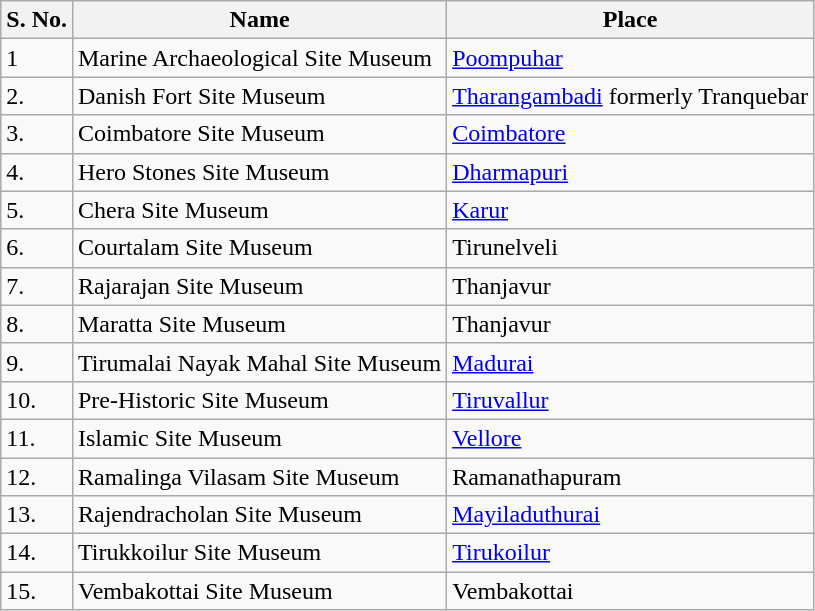<table class="wikitable">
<tr>
<th>S. No.</th>
<th>Name</th>
<th>Place</th>
</tr>
<tr>
<td>1</td>
<td>Marine Archaeological Site Museum</td>
<td><a href='#'>Poompuhar</a></td>
</tr>
<tr>
<td>2.</td>
<td>Danish Fort Site Museum</td>
<td><a href='#'>Tharangambadi</a> formerly Tranquebar</td>
</tr>
<tr>
<td>3.</td>
<td>Coimbatore Site Museum</td>
<td><a href='#'>Coimbatore</a></td>
</tr>
<tr>
<td>4.</td>
<td>Hero Stones Site Museum</td>
<td><a href='#'>Dharmapuri</a></td>
</tr>
<tr>
<td>5.</td>
<td>Chera Site Museum</td>
<td><a href='#'>Karur</a></td>
</tr>
<tr>
<td>6.</td>
<td>Courtalam Site Museum</td>
<td>Tirunelveli</td>
</tr>
<tr>
<td>7.</td>
<td>Rajarajan Site Museum</td>
<td>Thanjavur</td>
</tr>
<tr>
<td>8.</td>
<td>Maratta Site Museum</td>
<td>Thanjavur</td>
</tr>
<tr>
<td>9.</td>
<td>Tirumalai Nayak Mahal Site Museum</td>
<td><a href='#'>Madurai</a></td>
</tr>
<tr>
<td>10.</td>
<td>Pre-Historic Site Museum</td>
<td><a href='#'>Tiruvallur</a></td>
</tr>
<tr>
<td>11.</td>
<td>Islamic Site Museum</td>
<td><a href='#'>Vellore</a></td>
</tr>
<tr>
<td>12.</td>
<td>Ramalinga Vilasam Site Museum</td>
<td>Ramanathapuram</td>
</tr>
<tr>
<td>13.</td>
<td>Rajendracholan Site Museum</td>
<td><a href='#'>Mayiladuthurai</a></td>
</tr>
<tr>
<td>14.</td>
<td>Tirukkoilur Site Museum</td>
<td><a href='#'>Tirukoilur</a></td>
</tr>
<tr>
<td>15.</td>
<td>Vembakottai Site Museum</td>
<td>Vembakottai</td>
</tr>
</table>
